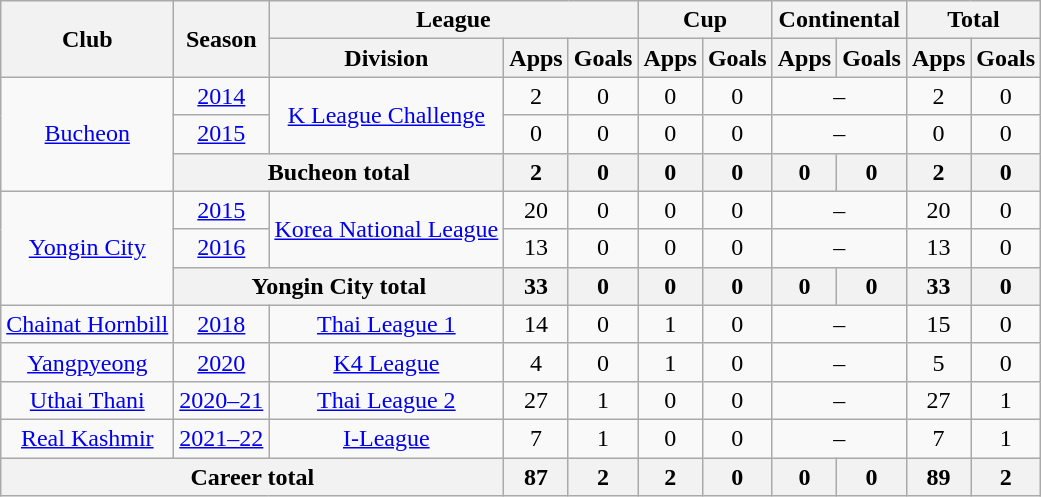<table class="wikitable" style="text-align: center">
<tr>
<th rowspan="2">Club</th>
<th rowspan="2">Season</th>
<th colspan="3">League</th>
<th colspan="2">Cup</th>
<th colspan="2">Continental</th>
<th colspan="2">Total</th>
</tr>
<tr>
<th>Division</th>
<th>Apps</th>
<th>Goals</th>
<th>Apps</th>
<th>Goals</th>
<th>Apps</th>
<th>Goals</th>
<th>Apps</th>
<th>Goals</th>
</tr>
<tr>
<td rowspan="3"><a href='#'>Bucheon</a></td>
<td><a href='#'>2014</a></td>
<td rowspan="2"><a href='#'>K League Challenge</a></td>
<td>2</td>
<td>0</td>
<td>0</td>
<td>0</td>
<td colspan="2">–</td>
<td>2</td>
<td>0</td>
</tr>
<tr>
<td><a href='#'>2015</a></td>
<td>0</td>
<td>0</td>
<td>0</td>
<td>0</td>
<td colspan="2">–</td>
<td>0</td>
<td>0</td>
</tr>
<tr>
<th colspan="2">Bucheon total</th>
<th>2</th>
<th>0</th>
<th>0</th>
<th>0</th>
<th>0</th>
<th>0</th>
<th>2</th>
<th>0</th>
</tr>
<tr>
<td rowspan="3"><a href='#'>Yongin City</a></td>
<td><a href='#'>2015</a></td>
<td rowspan="2"><a href='#'>Korea National League</a></td>
<td>20</td>
<td>0</td>
<td>0</td>
<td>0</td>
<td colspan="2">–</td>
<td>20</td>
<td>0</td>
</tr>
<tr>
<td><a href='#'>2016</a></td>
<td>13</td>
<td>0</td>
<td>0</td>
<td>0</td>
<td colspan="2">–</td>
<td>13</td>
<td>0</td>
</tr>
<tr>
<th colspan="2">Yongin City total</th>
<th>33</th>
<th>0</th>
<th>0</th>
<th>0</th>
<th>0</th>
<th>0</th>
<th>33</th>
<th>0</th>
</tr>
<tr>
<td rowspan="1"><a href='#'>Chainat Hornbill</a></td>
<td><a href='#'>2018</a></td>
<td rowspan="1"><a href='#'>Thai League 1</a></td>
<td>14</td>
<td>0</td>
<td>1</td>
<td>0</td>
<td colspan="2">–</td>
<td>15</td>
<td>0</td>
</tr>
<tr>
<td rowspan="1"><a href='#'>Yangpyeong</a></td>
<td><a href='#'>2020</a></td>
<td rowspan="1"><a href='#'>K4 League</a></td>
<td>4</td>
<td>0</td>
<td>1</td>
<td>0</td>
<td colspan="2">–</td>
<td>5</td>
<td>0</td>
</tr>
<tr>
<td rowspan="1"><a href='#'>Uthai Thani</a></td>
<td><a href='#'>2020–21</a></td>
<td rowspan="1"><a href='#'>Thai League 2</a></td>
<td>27</td>
<td>1</td>
<td>0</td>
<td>0</td>
<td colspan="2">–</td>
<td>27</td>
<td>1</td>
</tr>
<tr>
<td rowspan="1"><a href='#'>Real Kashmir</a></td>
<td><a href='#'>2021–22</a></td>
<td rowspan="1"><a href='#'>I-League</a></td>
<td>7</td>
<td>1</td>
<td>0</td>
<td>0</td>
<td colspan="2">–</td>
<td>7</td>
<td>1</td>
</tr>
<tr>
<th colspan="3">Career total</th>
<th>87</th>
<th>2</th>
<th>2</th>
<th>0</th>
<th>0</th>
<th>0</th>
<th>89</th>
<th>2</th>
</tr>
</table>
